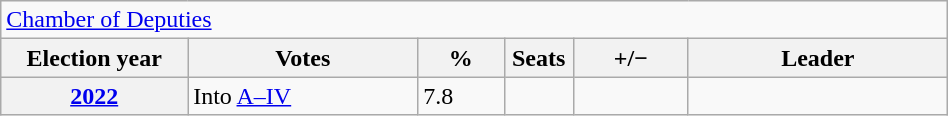<table class="wikitable" style="width:50%; border:1px #aaf solid;">
<tr>
<td colspan=6><a href='#'>Chamber of Deputies</a></td>
</tr>
<tr>
<th width=13%>Election year</th>
<th width=16%>Votes</th>
<th width=6%>%</th>
<th width=1%>Seats</th>
<th width=8%>+/−</th>
<th width=18%>Leader</th>
</tr>
<tr>
<th><a href='#'>2022</a></th>
<td>Into <a href='#'>A–IV</a></td>
<td>7.8</td>
<td></td>
<td></td>
<td></td>
</tr>
</table>
